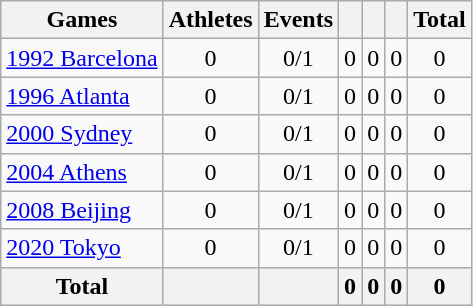<table class="wikitable sortable" style="text-align:center">
<tr>
<th>Games</th>
<th>Athletes</th>
<th>Events</th>
<th width:3em; font-weight:bold;"></th>
<th width:3em; font-weight:bold;"></th>
<th width:3em; font-weight:bold;"></th>
<th style="width:3; font-weight:bold;">Total</th>
</tr>
<tr>
<td align=left> <a href='#'>1992 Barcelona</a></td>
<td>0</td>
<td>0/1</td>
<td>0</td>
<td>0</td>
<td>0</td>
<td>0</td>
</tr>
<tr>
<td align=left> <a href='#'>1996 Atlanta</a></td>
<td>0</td>
<td>0/1</td>
<td>0</td>
<td>0</td>
<td>0</td>
<td>0</td>
</tr>
<tr>
<td align=left> <a href='#'>2000 Sydney</a></td>
<td>0</td>
<td>0/1</td>
<td>0</td>
<td>0</td>
<td>0</td>
<td>0</td>
</tr>
<tr>
<td align=left> <a href='#'>2004 Athens</a></td>
<td>0</td>
<td>0/1</td>
<td>0</td>
<td>0</td>
<td>0</td>
<td>0</td>
</tr>
<tr>
<td align=left> <a href='#'>2008 Beijing</a></td>
<td>0</td>
<td>0/1</td>
<td>0</td>
<td>0</td>
<td>0</td>
<td>0</td>
</tr>
<tr>
<td align=left> <a href='#'>2020 Tokyo</a></td>
<td>0</td>
<td>0/1</td>
<td>0</td>
<td>0</td>
<td>0</td>
<td>0</td>
</tr>
<tr>
<th>Total</th>
<th></th>
<th></th>
<th>0</th>
<th>0</th>
<th>0</th>
<th>0</th>
</tr>
</table>
